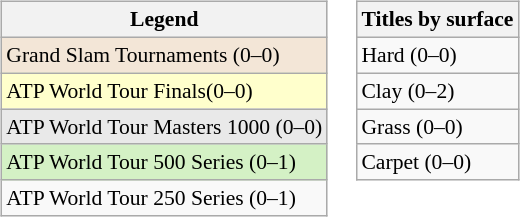<table>
<tr valign=top>
<td><br><table class=wikitable style=font-size:90%>
<tr>
<th>Legend</th>
</tr>
<tr style="background:#f3e6d7;">
<td>Grand Slam Tournaments (0–0)</td>
</tr>
<tr style="background:#ffc;">
<td>ATP World Tour Finals(0–0)</td>
</tr>
<tr style="background:#e9e9e9;">
<td>ATP World Tour Masters 1000 (0–0)</td>
</tr>
<tr style="background:#d4f1c5;">
<td>ATP World Tour 500 Series (0–1)</td>
</tr>
<tr>
<td>ATP World Tour 250 Series (0–1)</td>
</tr>
</table>
</td>
<td><br><table class=wikitable style=font-size:90%>
<tr>
<th>Titles by surface</th>
</tr>
<tr>
<td>Hard (0–0)</td>
</tr>
<tr>
<td>Clay (0–2)</td>
</tr>
<tr>
<td>Grass (0–0)</td>
</tr>
<tr>
<td>Carpet (0–0)</td>
</tr>
</table>
</td>
</tr>
</table>
